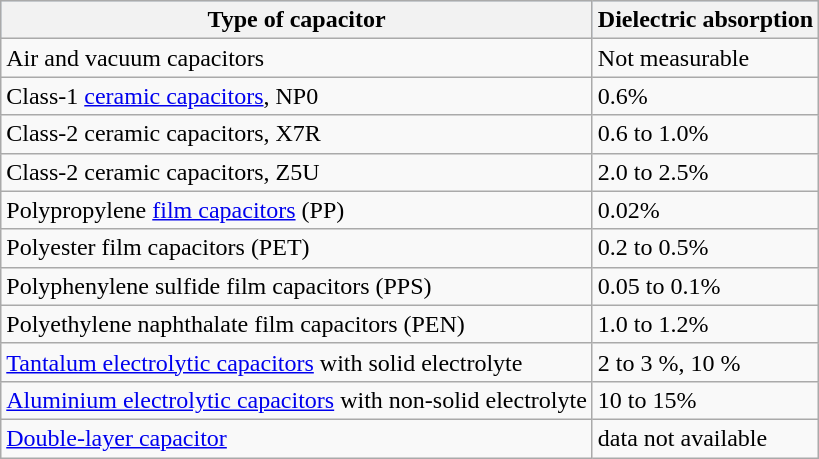<table class="wikitable centered">
<tr style="background-color:#ABCDEF">
<th>Type of capacitor</th>
<th>Dielectric absorption</th>
</tr>
<tr>
<td>Air and vacuum capacitors</td>
<td>Not measurable</td>
</tr>
<tr>
<td>Class-1 <a href='#'>ceramic capacitors</a>, NP0</td>
<td>0.6%</td>
</tr>
<tr>
<td>Class-2 ceramic capacitors, X7R</td>
<td>0.6 to 1.0%</td>
</tr>
<tr>
<td>Class-2 ceramic capacitors, Z5U</td>
<td>2.0 to 2.5%</td>
</tr>
<tr>
<td>Polypropylene <a href='#'>film capacitors</a> (PP)</td>
<td>0.02%</td>
</tr>
<tr>
<td>Polyester film capacitors (PET)</td>
<td>0.2 to 0.5%</td>
</tr>
<tr>
<td>Polyphenylene sulfide film capacitors (PPS)</td>
<td>0.05 to 0.1%</td>
</tr>
<tr>
<td>Polyethylene naphthalate film capacitors (PEN)</td>
<td>1.0 to 1.2%</td>
</tr>
<tr>
<td><a href='#'>Tantalum electrolytic capacitors</a> with solid electrolyte</td>
<td>2 to 3 %, 10 %</td>
</tr>
<tr>
<td><a href='#'>Aluminium electrolytic capacitors</a> with non-solid electrolyte</td>
<td>10 to 15%</td>
</tr>
<tr>
<td><a href='#'>Double-layer capacitor</a></td>
<td>data not available</td>
</tr>
</table>
